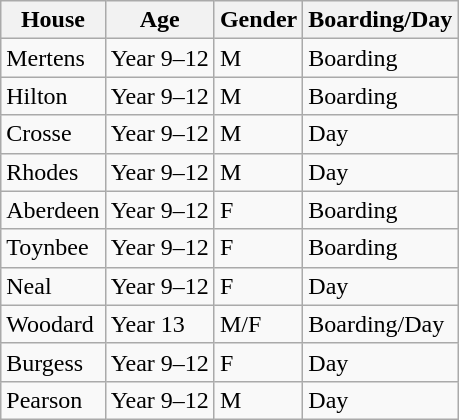<table class="wikitable">
<tr>
<th>House</th>
<th>Age</th>
<th>Gender</th>
<th>Boarding/Day</th>
</tr>
<tr>
<td>Mertens</td>
<td>Year 9–12</td>
<td>M</td>
<td>Boarding</td>
</tr>
<tr>
<td>Hilton</td>
<td>Year 9–12</td>
<td>M</td>
<td>Boarding</td>
</tr>
<tr>
<td>Crosse</td>
<td>Year 9–12</td>
<td>M</td>
<td>Day</td>
</tr>
<tr>
<td>Rhodes</td>
<td>Year 9–12</td>
<td>M</td>
<td>Day</td>
</tr>
<tr>
<td>Aberdeen</td>
<td>Year 9–12</td>
<td>F</td>
<td>Boarding</td>
</tr>
<tr>
<td>Toynbee</td>
<td>Year 9–12</td>
<td>F</td>
<td>Boarding</td>
</tr>
<tr>
<td>Neal</td>
<td>Year 9–12</td>
<td>F</td>
<td>Day</td>
</tr>
<tr>
<td>Woodard</td>
<td>Year 13</td>
<td>M/F</td>
<td>Boarding/Day</td>
</tr>
<tr>
<td>Burgess</td>
<td>Year 9–12</td>
<td>F</td>
<td>Day</td>
</tr>
<tr>
<td>Pearson</td>
<td>Year 9–12</td>
<td>M</td>
<td>Day</td>
</tr>
</table>
